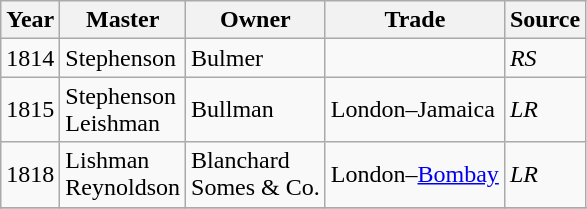<table class=" wikitable">
<tr>
<th>Year</th>
<th>Master</th>
<th>Owner</th>
<th>Trade</th>
<th>Source</th>
</tr>
<tr>
<td>1814</td>
<td>Stephenson</td>
<td>Bulmer</td>
<td></td>
<td><em>RS</em></td>
</tr>
<tr>
<td>1815</td>
<td>Stephenson<br>Leishman</td>
<td>Bullman</td>
<td>London–Jamaica</td>
<td><em>LR</em></td>
</tr>
<tr>
<td>1818</td>
<td>Lishman<br>Reynoldson</td>
<td>Blanchard<br>Somes & Co.</td>
<td>London–<a href='#'>Bombay</a></td>
<td><em>LR</em></td>
</tr>
<tr>
</tr>
</table>
